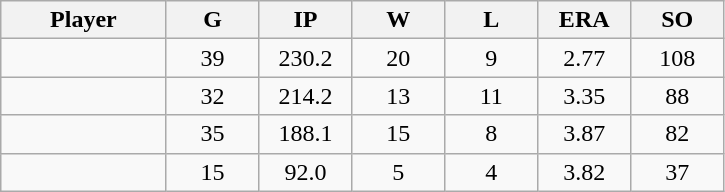<table class="wikitable sortable">
<tr>
<th bgcolor="#DDDDFF" width="16%">Player</th>
<th bgcolor="#DDDDFF" width="9%">G</th>
<th bgcolor="#DDDDFF" width="9%">IP</th>
<th bgcolor="#DDDDFF" width="9%">W</th>
<th bgcolor="#DDDDFF" width="9%">L</th>
<th bgcolor="#DDDDFF" width="9%">ERA</th>
<th bgcolor="#DDDDFF" width="9%">SO</th>
</tr>
<tr align="center">
<td></td>
<td>39</td>
<td>230.2</td>
<td>20</td>
<td>9</td>
<td>2.77</td>
<td>108</td>
</tr>
<tr align="center">
<td></td>
<td>32</td>
<td>214.2</td>
<td>13</td>
<td>11</td>
<td>3.35</td>
<td>88</td>
</tr>
<tr align="center">
<td></td>
<td>35</td>
<td>188.1</td>
<td>15</td>
<td>8</td>
<td>3.87</td>
<td>82</td>
</tr>
<tr align="center">
<td></td>
<td>15</td>
<td>92.0</td>
<td>5</td>
<td>4</td>
<td>3.82</td>
<td>37</td>
</tr>
</table>
